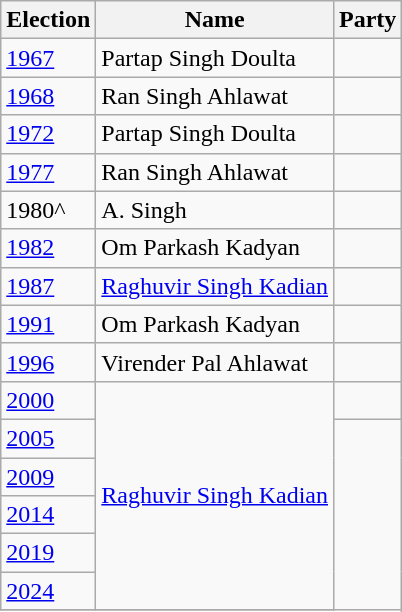<table class="wikitable sortable">
<tr>
<th>Election</th>
<th>Name</th>
<th colspan="2">Party</th>
</tr>
<tr>
<td><a href='#'>1967</a></td>
<td>Partap Singh Doulta</td>
<td></td>
</tr>
<tr>
<td><a href='#'>1968</a></td>
<td>Ran Singh Ahlawat</td>
</tr>
<tr>
<td><a href='#'>1972</a></td>
<td>Partap Singh Doulta</td>
<td></td>
</tr>
<tr>
<td><a href='#'>1977</a></td>
<td>Ran Singh Ahlawat</td>
<td></td>
</tr>
<tr>
<td>1980^</td>
<td>A. Singh</td>
<td></td>
</tr>
<tr>
<td><a href='#'>1982</a></td>
<td>Om Parkash Kadyan</td>
<td></td>
</tr>
<tr>
<td><a href='#'>1987</a></td>
<td><a href='#'>Raghuvir Singh Kadian</a></td>
</tr>
<tr>
<td><a href='#'>1991</a></td>
<td>Om Parkash Kadyan</td>
<td></td>
</tr>
<tr>
<td><a href='#'>1996</a></td>
<td>Virender Pal Ahlawat</td>
<td></td>
</tr>
<tr>
<td><a href='#'>2000</a></td>
<td rowspan=6><a href='#'>Raghuvir Singh Kadian</a></td>
<td></td>
</tr>
<tr>
<td><a href='#'>2005</a></td>
</tr>
<tr>
<td><a href='#'>2009</a></td>
</tr>
<tr>
<td><a href='#'>2014</a></td>
</tr>
<tr>
<td><a href='#'>2019</a></td>
</tr>
<tr>
<td><a href='#'>2024</a></td>
</tr>
<tr>
</tr>
</table>
